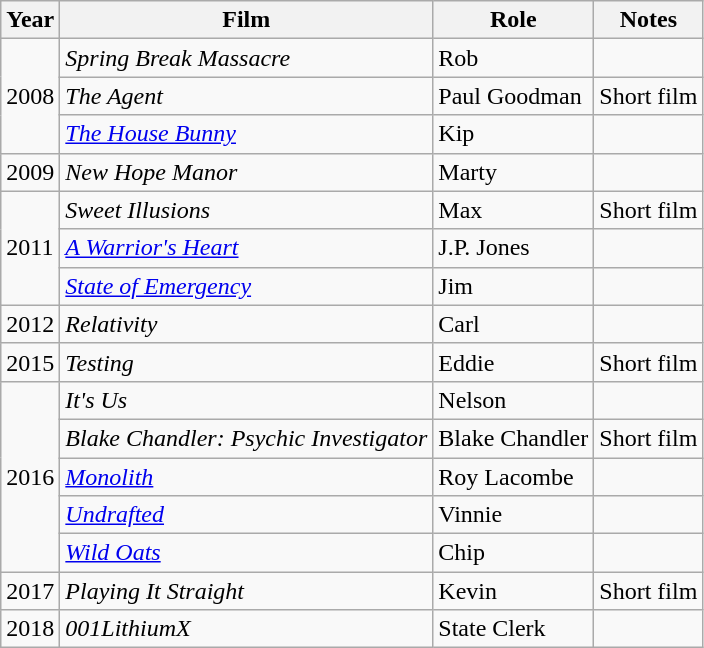<table class="wikitable sortable">
<tr>
<th>Year</th>
<th>Film</th>
<th>Role</th>
<th class="unsortable">Notes</th>
</tr>
<tr>
<td rowspan="3">2008</td>
<td><em>Spring Break Massacre</em></td>
<td>Rob</td>
<td></td>
</tr>
<tr>
<td><em>The Agent</em></td>
<td>Paul Goodman</td>
<td>Short film</td>
</tr>
<tr>
<td><em><a href='#'>The House Bunny</a></em></td>
<td>Kip</td>
<td></td>
</tr>
<tr>
<td>2009</td>
<td><em>New Hope Manor</em></td>
<td>Marty</td>
<td></td>
</tr>
<tr>
<td rowspan="3">2011</td>
<td><em>Sweet Illusions</em></td>
<td>Max</td>
<td>Short film</td>
</tr>
<tr>
<td><em><a href='#'>A Warrior's Heart</a></em></td>
<td>J.P. Jones</td>
<td></td>
</tr>
<tr>
<td><em><a href='#'>State of Emergency</a></em></td>
<td>Jim</td>
<td></td>
</tr>
<tr>
<td>2012</td>
<td><em>Relativity</em></td>
<td>Carl</td>
<td></td>
</tr>
<tr>
<td>2015</td>
<td><em>Testing</em></td>
<td>Eddie</td>
<td>Short film</td>
</tr>
<tr>
<td rowspan="5">2016</td>
<td><em>It's Us</em></td>
<td>Nelson</td>
<td></td>
</tr>
<tr>
<td><em>Blake Chandler: Psychic Investigator</em></td>
<td>Blake Chandler</td>
<td>Short film</td>
</tr>
<tr>
<td><em><a href='#'>Monolith</a></em></td>
<td>Roy Lacombe</td>
<td></td>
</tr>
<tr>
<td><em><a href='#'>Undrafted</a></em></td>
<td>Vinnie</td>
<td></td>
</tr>
<tr>
<td><em><a href='#'>Wild Oats</a></em></td>
<td>Chip</td>
<td></td>
</tr>
<tr>
<td>2017</td>
<td><em>Playing It Straight</em></td>
<td>Kevin</td>
<td>Short film</td>
</tr>
<tr>
<td>2018</td>
<td><em>001LithiumX</em></td>
<td>State Clerk</td>
<td></td>
</tr>
</table>
